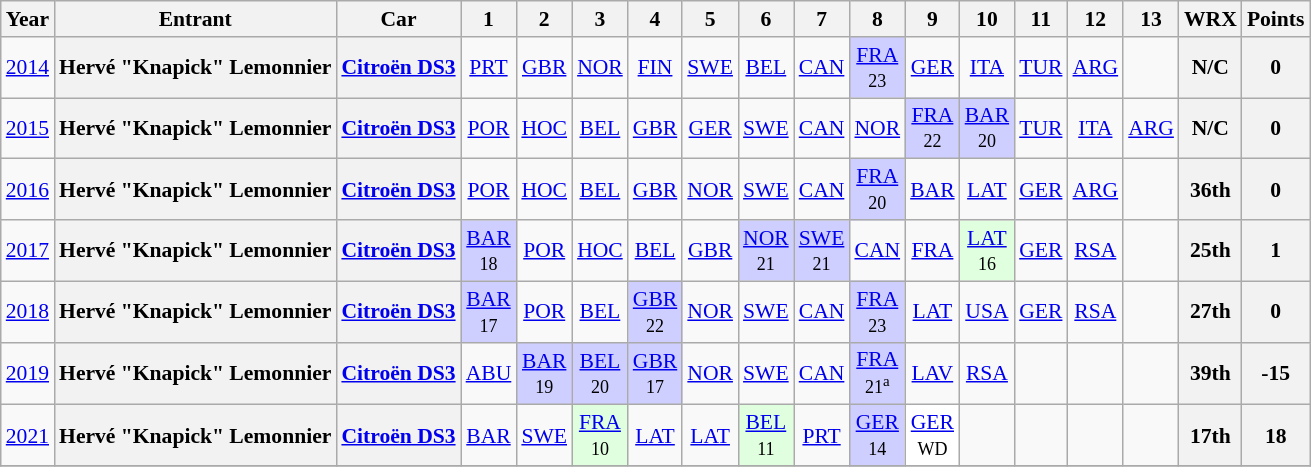<table class="wikitable" border="1" style="text-align:center; font-size:90%;">
<tr valign="top">
<th>Year</th>
<th>Entrant</th>
<th>Car</th>
<th>1</th>
<th>2</th>
<th>3</th>
<th>4</th>
<th>5</th>
<th>6</th>
<th>7</th>
<th>8</th>
<th>9</th>
<th>10</th>
<th>11</th>
<th>12</th>
<th>13</th>
<th>WRX</th>
<th>Points</th>
</tr>
<tr>
<td><a href='#'>2014</a></td>
<th>Hervé "Knapick" Lemonnier</th>
<th><a href='#'>Citroën DS3</a></th>
<td><a href='#'>PRT</a><br></td>
<td><a href='#'>GBR</a><br></td>
<td><a href='#'>NOR</a><br></td>
<td><a href='#'>FIN</a><br></td>
<td><a href='#'>SWE</a><br></td>
<td><a href='#'>BEL</a><br></td>
<td><a href='#'>CAN</a><br></td>
<td style="background:#CFCFFF;"><a href='#'>FRA</a><br><small>23</small></td>
<td><a href='#'>GER</a><br></td>
<td><a href='#'>ITA</a><br></td>
<td><a href='#'>TUR</a><br></td>
<td><a href='#'>ARG</a><br></td>
<td></td>
<th>N/C</th>
<th>0</th>
</tr>
<tr>
<td><a href='#'>2015</a></td>
<th>Hervé "Knapick" Lemonnier</th>
<th><a href='#'>Citroën DS3</a></th>
<td><a href='#'>POR</a><br></td>
<td><a href='#'>HOC</a><br></td>
<td><a href='#'>BEL</a><br></td>
<td><a href='#'>GBR</a><br></td>
<td><a href='#'>GER</a><br></td>
<td><a href='#'>SWE</a><br></td>
<td><a href='#'>CAN</a><br></td>
<td><a href='#'>NOR</a><br></td>
<td style="background:#CFCFFF;"><a href='#'>FRA</a><br><small>22</small></td>
<td style="background:#CFCFFF;"><a href='#'>BAR</a><br><small>20</small></td>
<td><a href='#'>TUR</a><br></td>
<td><a href='#'>ITA</a><br></td>
<td><a href='#'>ARG</a><br></td>
<th>N/C</th>
<th>0</th>
</tr>
<tr>
<td><a href='#'>2016</a></td>
<th>Hervé "Knapick" Lemonnier</th>
<th><a href='#'>Citroën DS3</a></th>
<td><a href='#'>POR</a><br></td>
<td><a href='#'>HOC</a><br></td>
<td><a href='#'>BEL</a><br></td>
<td><a href='#'>GBR</a><br></td>
<td><a href='#'>NOR</a><br></td>
<td><a href='#'>SWE</a><br></td>
<td><a href='#'>CAN</a><br></td>
<td style="background:#CFCFFF;"><a href='#'>FRA</a><br><small>20</small></td>
<td><a href='#'>BAR</a><br></td>
<td><a href='#'>LAT</a><br></td>
<td><a href='#'>GER</a><br></td>
<td><a href='#'>ARG</a><br></td>
<td></td>
<th>36th</th>
<th>0</th>
</tr>
<tr>
<td><a href='#'>2017</a></td>
<th>Hervé "Knapick" Lemonnier</th>
<th><a href='#'>Citroën DS3</a></th>
<td style="background:#CFCFFF;"><a href='#'>BAR</a><br><small>18</small></td>
<td><a href='#'>POR</a><br><small></small></td>
<td><a href='#'>HOC</a><br><small></small></td>
<td><a href='#'>BEL</a><br><small></small></td>
<td><a href='#'>GBR</a><br><small></small></td>
<td style="background:#CFCFFF;"><a href='#'>NOR</a><br><small>21</small></td>
<td style="background:#CFCFFF;"><a href='#'>SWE</a><br><small>21</small></td>
<td><a href='#'>CAN</a><br><small></small></td>
<td><a href='#'>FRA</a><br><small></small></td>
<td style="background:#DFFFDF;"><a href='#'>LAT</a><br><small>16</small></td>
<td><a href='#'>GER</a><br><small></small></td>
<td><a href='#'>RSA</a><br><small></small></td>
<td></td>
<th>25th</th>
<th>1</th>
</tr>
<tr>
<td><a href='#'>2018</a></td>
<th>Hervé "Knapick" Lemonnier</th>
<th><a href='#'>Citroën DS3</a></th>
<td style="background:#CFCFFF;"><a href='#'>BAR</a><br><small>17</small></td>
<td><a href='#'>POR</a><br><small></small></td>
<td><a href='#'>BEL</a><br><small></small></td>
<td style="background:#CFCFFF;"><a href='#'>GBR</a><br><small>22</small></td>
<td><a href='#'>NOR</a><br><small></small></td>
<td><a href='#'>SWE</a><br><small></small></td>
<td><a href='#'>CAN</a><br><small></small></td>
<td style="background:#CFCFFF;"><a href='#'>FRA</a><br><small>23</small></td>
<td><a href='#'>LAT</a><br><small></small></td>
<td><a href='#'>USA</a><br><small></small></td>
<td><a href='#'>GER</a><br><small></small></td>
<td><a href='#'>RSA</a><br><small></small></td>
<td></td>
<th>27th</th>
<th>0</th>
</tr>
<tr>
<td><a href='#'>2019</a></td>
<th>Hervé "Knapick" Lemonnier</th>
<th><a href='#'>Citroën DS3</a></th>
<td><a href='#'>ABU</a><br><small></small></td>
<td style="background:#CFCFFF;"><a href='#'>BAR</a><br><small>19</small></td>
<td style="background:#CFCFFF;"><a href='#'>BEL</a><br><small>20</small></td>
<td style="background:#CFCFFF;"><a href='#'>GBR</a><br><small>17</small></td>
<td><a href='#'>NOR</a><br><small></small></td>
<td><a href='#'>SWE</a><br><small></small></td>
<td><a href='#'>CAN</a><br><small></small></td>
<td style="background:#CFCFFF;"><a href='#'>FRA</a><br><small>21<sup>a</sup></small></td>
<td><a href='#'>LAV</a><br><small></small></td>
<td><a href='#'>RSA</a><br><small></small></td>
<td></td>
<td></td>
<td></td>
<th>39th</th>
<th>-15</th>
</tr>
<tr>
<td><a href='#'>2021</a></td>
<th>Hervé "Knapick" Lemonnier</th>
<th><a href='#'>Citroën DS3</a></th>
<td><a href='#'>BAR</a></td>
<td><a href='#'>SWE</a></td>
<td style="background:#DFFFDF;"><a href='#'>FRA</a><br><small>10</small></td>
<td><a href='#'>LAT</a></td>
<td><a href='#'>LAT</a></td>
<td style="background:#DFFFDF;"><a href='#'>BEL</a><br><small>11</small></td>
<td><a href='#'>PRT</a></td>
<td style="background:#CFCFFF;"><a href='#'>GER</a><br><small>14</small></td>
<td style="background:#FFFFFF;"><a href='#'>GER</a><br><small>WD</small></td>
<td></td>
<td></td>
<td></td>
<td></td>
<th>17th</th>
<th>18</th>
</tr>
<tr>
</tr>
</table>
